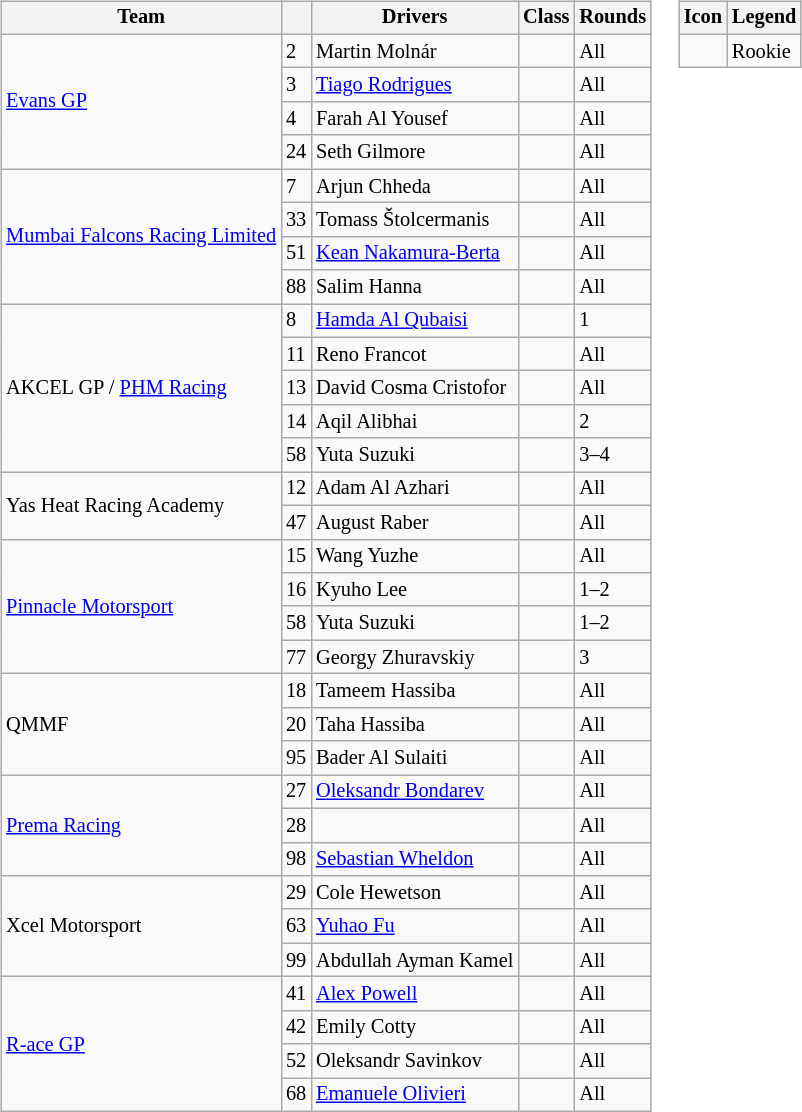<table>
<tr>
<td><br><table class="wikitable" style="font-size: 85%">
<tr>
<th>Team</th>
<th></th>
<th>Drivers</th>
<th>Class</th>
<th>Rounds</th>
</tr>
<tr>
<td rowspan=4> <a href='#'>Evans GP</a></td>
<td>2</td>
<td> Martin Molnár</td>
<td></td>
<td>All</td>
</tr>
<tr>
<td>3</td>
<td> <a href='#'>Tiago Rodrigues</a></td>
<td></td>
<td>All</td>
</tr>
<tr>
<td>4</td>
<td> Farah Al Yousef</td>
<td style="text-align:center"></td>
<td>All</td>
</tr>
<tr>
<td>24</td>
<td> Seth Gilmore</td>
<td></td>
<td>All</td>
</tr>
<tr>
<td rowspan=4 nowrap> <a href='#'>Mumbai Falcons Racing Limited</a></td>
<td>7</td>
<td> Arjun Chheda</td>
<td></td>
<td>All</td>
</tr>
<tr>
<td>33</td>
<td> Tomass Štolcermanis</td>
<td></td>
<td>All</td>
</tr>
<tr>
<td>51</td>
<td nowrap> <a href='#'>Kean Nakamura-Berta</a></td>
<td></td>
<td>All</td>
</tr>
<tr>
<td>88</td>
<td> Salim Hanna</td>
<td style="text-align:center"></td>
<td>All</td>
</tr>
<tr>
<td rowspan=5> AKCEL GP / <a href='#'>PHM Racing</a></td>
<td>8</td>
<td> <a href='#'>Hamda Al Qubaisi</a></td>
<td></td>
<td>1</td>
</tr>
<tr>
<td>11</td>
<td> Reno Francot</td>
<td></td>
<td>All</td>
</tr>
<tr>
<td>13</td>
<td nowrap> David Cosma Cristofor</td>
<td style="text-align:center"></td>
<td>All</td>
</tr>
<tr>
<td>14</td>
<td> Aqil Alibhai</td>
<td></td>
<td>2</td>
</tr>
<tr>
<td>58</td>
<td> Yuta Suzuki</td>
<td style="text-align:center"></td>
<td>3–4</td>
</tr>
<tr>
<td rowspan=2> Yas Heat Racing Academy</td>
<td>12</td>
<td> Adam Al Azhari</td>
<td></td>
<td>All</td>
</tr>
<tr>
<td>47</td>
<td> August Raber</td>
<td></td>
<td>All</td>
</tr>
<tr>
<td rowspan=4> <a href='#'>Pinnacle Motorsport</a></td>
<td>15</td>
<td> Wang Yuzhe</td>
<td></td>
<td>All</td>
</tr>
<tr>
<td>16</td>
<td> Kyuho Lee</td>
<td style="text-align:center"></td>
<td>1–2</td>
</tr>
<tr>
<td>58</td>
<td> Yuta Suzuki</td>
<td style="text-align:center"></td>
<td>1–2</td>
</tr>
<tr>
<td>77</td>
<td> Georgy Zhuravskiy</td>
<td></td>
<td>3</td>
</tr>
<tr>
<td rowspan=3> QMMF</td>
<td>18</td>
<td> Tameem Hassiba</td>
<td style="text-align:center"></td>
<td>All</td>
</tr>
<tr>
<td>20</td>
<td> Taha Hassiba</td>
<td style="text-align:center"></td>
<td>All</td>
</tr>
<tr>
<td>95</td>
<td> Bader Al Sulaiti</td>
<td style="text-align:center"></td>
<td>All</td>
</tr>
<tr>
<td rowspan=3> <a href='#'>Prema Racing</a></td>
<td>27</td>
<td> <a href='#'>Oleksandr Bondarev</a></td>
<td style="text-align:center"></td>
<td>All</td>
</tr>
<tr>
<td>28</td>
<td> </td>
<td style="text-align:center"></td>
<td>All</td>
</tr>
<tr>
<td>98</td>
<td> <a href='#'>Sebastian Wheldon</a></td>
<td></td>
<td>All</td>
</tr>
<tr>
<td rowspan=3> Xcel Motorsport</td>
<td>29</td>
<td> Cole Hewetson</td>
<td style="text-align:center"></td>
<td>All</td>
</tr>
<tr>
<td>63</td>
<td> <a href='#'>Yuhao Fu</a></td>
<td></td>
<td>All</td>
</tr>
<tr>
<td>99</td>
<td> Abdullah Ayman Kamel</td>
<td style="text-align:center"></td>
<td>All</td>
</tr>
<tr>
<td rowspan=4> <a href='#'>R-ace GP</a></td>
<td>41</td>
<td> <a href='#'>Alex Powell</a></td>
<td></td>
<td>All</td>
</tr>
<tr>
<td>42</td>
<td> Emily Cotty</td>
<td style="text-align:center"></td>
<td>All</td>
</tr>
<tr>
<td>52</td>
<td> Oleksandr Savinkov</td>
<td></td>
<td>All</td>
</tr>
<tr>
<td>68</td>
<td> <a href='#'>Emanuele Olivieri</a></td>
<td></td>
<td>All</td>
</tr>
</table>
</td>
<td style="vertical-align:top"><br><table class="wikitable" style="font-size: 85%">
<tr>
<th>Icon</th>
<th>Legend</th>
</tr>
<tr>
<td style="text-align:center"></td>
<td>Rookie</td>
</tr>
</table>
</td>
</tr>
</table>
